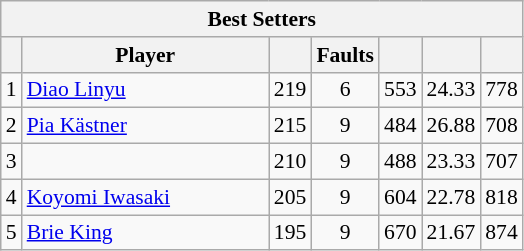<table class="wikitable sortable" style=font-size:90%>
<tr>
<th colspan=7>Best Setters</th>
</tr>
<tr>
<th></th>
<th width=158>Player</th>
<th width=20></th>
<th width=20>Faults</th>
<th width=20></th>
<th width=20></th>
<th width=20></th>
</tr>
<tr>
<td>1</td>
<td> <a href='#'>Diao Linyu</a></td>
<td align=center>219</td>
<td align=center>6</td>
<td align=center>553</td>
<td align=center>24.33</td>
<td align=center>778</td>
</tr>
<tr>
<td>2</td>
<td> <a href='#'>Pia Kästner</a></td>
<td align=center>215</td>
<td align=center>9</td>
<td align=center>484</td>
<td align=center>26.88</td>
<td align=center>708</td>
</tr>
<tr>
<td>3</td>
<td> </td>
<td align=center>210</td>
<td align=center>9</td>
<td align=center>488</td>
<td align=center>23.33</td>
<td align=center>707</td>
</tr>
<tr>
<td>4</td>
<td> <a href='#'>Koyomi Iwasaki</a></td>
<td align=center>205</td>
<td align=center>9</td>
<td align=center>604</td>
<td align=center>22.78</td>
<td align=center>818</td>
</tr>
<tr>
<td>5</td>
<td> <a href='#'>Brie King</a></td>
<td align=center>195</td>
<td align=center>9</td>
<td align=center>670</td>
<td align=center>21.67</td>
<td align=center>874</td>
</tr>
</table>
